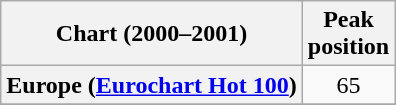<table class="wikitable sortable plainrowheaders" style="text-align:center">
<tr>
<th>Chart (2000–2001)</th>
<th>Peak<br>position</th>
</tr>
<tr>
<th scope="row">Europe (<a href='#'>Eurochart Hot 100</a>)</th>
<td>65</td>
</tr>
<tr>
</tr>
<tr>
</tr>
<tr>
</tr>
<tr>
</tr>
<tr>
</tr>
<tr>
</tr>
</table>
